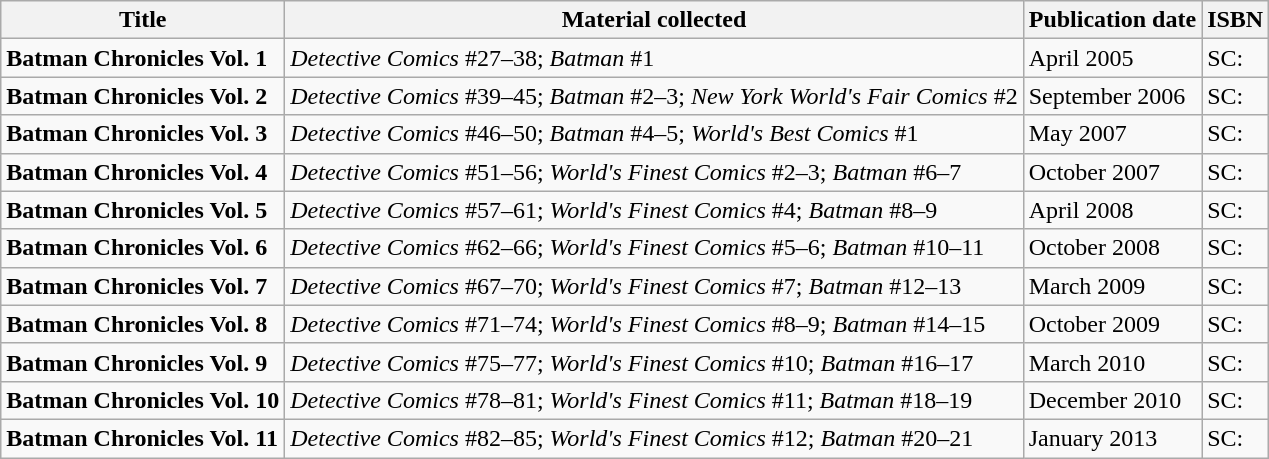<table class="wikitable">
<tr>
<th>Title</th>
<th>Material collected</th>
<th>Publication date</th>
<th>ISBN</th>
</tr>
<tr>
<td><strong>Batman Chronicles Vol. 1</strong></td>
<td><em>Detective Comics</em> #27–38; <em>Batman</em> #1</td>
<td>April 2005</td>
<td>SC: </td>
</tr>
<tr>
<td><strong>Batman Chronicles Vol. 2</strong></td>
<td><em>Detective Comics</em> #39–45; <em>Batman</em> #2–3; <em>New York World's Fair Comics</em> #2</td>
<td>September 2006</td>
<td>SC: </td>
</tr>
<tr>
<td><strong>Batman Chronicles Vol. 3</strong></td>
<td><em>Detective Comics</em> #46–50; <em>Batman</em> #4–5; <em>World's Best Comics</em> #1</td>
<td>May 2007</td>
<td>SC: </td>
</tr>
<tr>
<td><strong>Batman Chronicles Vol. 4</strong></td>
<td><em>Detective Comics</em> #51–56; <em>World's Finest Comics</em> #2–3; <em>Batman</em> #6–7</td>
<td>October 2007</td>
<td>SC: </td>
</tr>
<tr>
<td><strong>Batman Chronicles Vol. 5</strong></td>
<td><em>Detective Comics</em> #57–61; <em>World's Finest Comics</em> #4; <em>Batman</em> #8–9</td>
<td>April 2008</td>
<td>SC: </td>
</tr>
<tr>
<td><strong>Batman Chronicles Vol. 6</strong></td>
<td><em>Detective Comics</em> #62–66; <em>World's Finest Comics</em> #5–6; <em>Batman</em> #10–11</td>
<td>October 2008</td>
<td>SC: </td>
</tr>
<tr>
<td><strong>Batman Chronicles Vol. 7</strong></td>
<td><em>Detective Comics</em> #67–70; <em>World's Finest Comics</em> #7; <em>Batman</em> #12–13</td>
<td>March 2009</td>
<td>SC: </td>
</tr>
<tr>
<td><strong>Batman Chronicles Vol. 8</strong></td>
<td><em>Detective Comics</em> #71–74; <em>World's Finest Comics</em> #8–9; <em>Batman</em> #14–15</td>
<td>October 2009</td>
<td>SC: </td>
</tr>
<tr>
<td><strong>Batman Chronicles Vol. 9</strong></td>
<td><em>Detective Comics</em> #75–77; <em>World's Finest Comics</em> #10; <em>Batman</em> #16–17</td>
<td>March 2010</td>
<td>SC: </td>
</tr>
<tr>
<td><strong>Batman Chronicles Vol. 10</strong></td>
<td><em>Detective Comics</em> #78–81; <em>World's Finest Comics</em> #11; <em>Batman</em> #18–19</td>
<td>December 2010</td>
<td>SC: </td>
</tr>
<tr>
<td><strong>Batman Chronicles Vol. 11</strong></td>
<td><em>Detective Comics</em> #82–85; <em>World's Finest Comics</em> #12; <em>Batman</em> #20–21</td>
<td>January 2013</td>
<td>SC: </td>
</tr>
</table>
